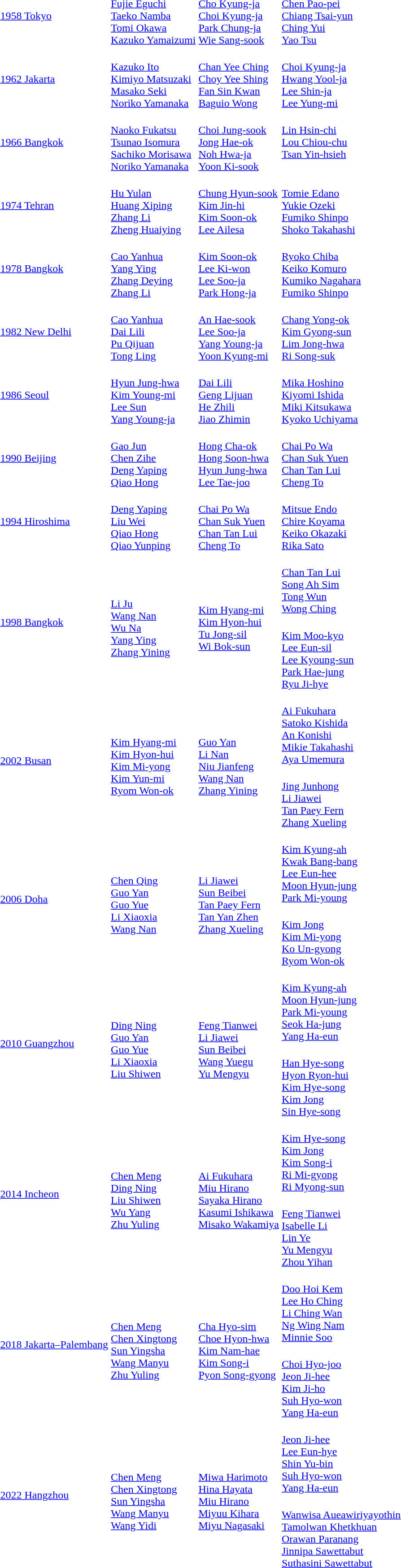<table>
<tr>
<td><a href='#'>1958 Tokyo</a></td>
<td><br><a href='#'>Fujie Eguchi</a><br><a href='#'>Taeko Namba</a><br><a href='#'>Tomi Okawa</a><br><a href='#'>Kazuko Yamaizumi</a></td>
<td><br><a href='#'>Cho Kyung-ja</a><br><a href='#'>Choi Kyung-ja</a><br><a href='#'>Park Chung-ja</a><br><a href='#'>Wie Sang-sook</a></td>
<td><br><a href='#'>Chen Pao-pei</a><br><a href='#'>Chiang Tsai-yun</a><br><a href='#'>Ching Yui</a><br><a href='#'>Yao Tsu</a></td>
</tr>
<tr>
<td><a href='#'>1962 Jakarta</a></td>
<td><br><a href='#'>Kazuko Ito</a><br><a href='#'>Kimiyo Matsuzaki</a><br><a href='#'>Masako Seki</a><br><a href='#'>Noriko Yamanaka</a></td>
<td><br><a href='#'>Chan Yee Ching</a><br><a href='#'>Choy Yee Shing</a><br><a href='#'>Fan Sin Kwan</a><br><a href='#'>Baguio Wong</a></td>
<td><br><a href='#'>Choi Kyung-ja</a><br><a href='#'>Hwang Yool-ja</a><br><a href='#'>Lee Shin-ja</a><br><a href='#'>Lee Yung-mi</a></td>
</tr>
<tr>
<td><a href='#'>1966 Bangkok</a></td>
<td><br><a href='#'>Naoko Fukatsu</a><br><a href='#'>Tsunao Isomura</a><br><a href='#'>Sachiko Morisawa</a><br><a href='#'>Noriko Yamanaka</a></td>
<td><br><a href='#'>Choi Jung-sook</a><br><a href='#'>Jong Hae-ok</a><br><a href='#'>Noh Hwa-ja</a><br><a href='#'>Yoon Ki-sook</a></td>
<td valign="top"><br><a href='#'>Lin Hsin-chi</a><br><a href='#'>Lou Chiou-chu</a><br><a href='#'>Tsan Yin-hsieh</a></td>
</tr>
<tr>
<td><a href='#'>1974 Tehran</a></td>
<td><br><a href='#'>Hu Yulan</a><br><a href='#'>Huang Xiping</a><br><a href='#'>Zhang Li</a><br><a href='#'>Zheng Huaiying</a></td>
<td><br><a href='#'>Chung Hyun-sook</a><br><a href='#'>Kim Jin-hi</a><br><a href='#'>Kim Soon-ok</a><br><a href='#'>Lee Ailesa</a></td>
<td><br><a href='#'>Tomie Edano</a><br><a href='#'>Yukie Ozeki</a><br><a href='#'>Fumiko Shinpo</a><br><a href='#'>Shoko Takahashi</a></td>
</tr>
<tr>
<td><a href='#'>1978 Bangkok</a></td>
<td><br><a href='#'>Cao Yanhua</a><br><a href='#'>Yang Ying</a><br><a href='#'>Zhang Deying</a><br><a href='#'>Zhang Li</a></td>
<td><br><a href='#'>Kim Soon-ok</a><br><a href='#'>Lee Ki-won</a><br><a href='#'>Lee Soo-ja</a><br><a href='#'>Park Hong-ja</a></td>
<td><br><a href='#'>Ryoko Chiba</a><br><a href='#'>Keiko Komuro</a><br><a href='#'>Kumiko Nagahara</a><br><a href='#'>Fumiko Shinpo</a></td>
</tr>
<tr>
<td><a href='#'>1982 New Delhi</a></td>
<td><br><a href='#'>Cao Yanhua</a><br><a href='#'>Dai Lili</a><br><a href='#'>Pu Qijuan</a><br><a href='#'>Tong Ling</a></td>
<td><br><a href='#'>An Hae-sook</a><br><a href='#'>Lee Soo-ja</a><br><a href='#'>Yang Young-ja</a><br><a href='#'>Yoon Kyung-mi</a></td>
<td><br><a href='#'>Chang Yong-ok</a><br><a href='#'>Kim Gyong-sun</a><br><a href='#'>Lim Jong-hwa</a><br><a href='#'>Ri Song-suk</a></td>
</tr>
<tr>
<td><a href='#'>1986 Seoul</a></td>
<td><br><a href='#'>Hyun Jung-hwa</a><br><a href='#'>Kim Young-mi</a><br><a href='#'>Lee Sun</a><br><a href='#'>Yang Young-ja</a></td>
<td><br><a href='#'>Dai Lili</a><br><a href='#'>Geng Lijuan</a><br><a href='#'>He Zhili</a><br><a href='#'>Jiao Zhimin</a></td>
<td><br><a href='#'>Mika Hoshino</a><br><a href='#'>Kiyomi Ishida</a><br><a href='#'>Miki Kitsukawa</a><br><a href='#'>Kyoko Uchiyama</a></td>
</tr>
<tr>
<td><a href='#'>1990 Beijing</a></td>
<td><br><a href='#'>Gao Jun</a><br><a href='#'>Chen Zihe</a><br><a href='#'>Deng Yaping</a><br><a href='#'>Qiao Hong</a></td>
<td><br><a href='#'>Hong Cha-ok</a><br><a href='#'>Hong Soon-hwa</a><br><a href='#'>Hyun Jung-hwa</a><br><a href='#'>Lee Tae-joo</a></td>
<td><br><a href='#'>Chai Po Wa</a><br><a href='#'>Chan Suk Yuen</a><br><a href='#'>Chan Tan Lui</a><br><a href='#'>Cheng To</a></td>
</tr>
<tr>
<td><a href='#'>1994 Hiroshima</a></td>
<td><br><a href='#'>Deng Yaping</a><br><a href='#'>Liu Wei</a><br><a href='#'>Qiao Hong</a><br><a href='#'>Qiao Yunping</a></td>
<td><br><a href='#'>Chai Po Wa</a><br><a href='#'>Chan Suk Yuen</a><br><a href='#'>Chan Tan Lui</a><br><a href='#'>Cheng To</a></td>
<td><br><a href='#'>Mitsue Endo</a><br><a href='#'>Chire Koyama</a><br><a href='#'>Keiko Okazaki</a><br><a href='#'>Rika Sato</a></td>
</tr>
<tr>
<td rowspan=2><a href='#'>1998 Bangkok</a></td>
<td rowspan=2><br><a href='#'>Li Ju</a><br><a href='#'>Wang Nan</a><br><a href='#'>Wu Na</a><br><a href='#'>Yang Ying</a><br><a href='#'>Zhang Yining</a></td>
<td rowspan=2><br><a href='#'>Kim Hyang-mi</a><br><a href='#'>Kim Hyon-hui</a><br><a href='#'>Tu Jong-sil</a><br><a href='#'>Wi Bok-sun</a></td>
<td><br><a href='#'>Chan Tan Lui</a><br><a href='#'>Song Ah Sim</a><br><a href='#'>Tong Wun</a><br><a href='#'>Wong Ching</a></td>
</tr>
<tr>
<td><br><a href='#'>Kim Moo-kyo</a><br><a href='#'>Lee Eun-sil</a><br><a href='#'>Lee Kyoung-sun</a><br><a href='#'>Park Hae-jung</a><br><a href='#'>Ryu Ji-hye</a></td>
</tr>
<tr>
<td rowspan=2><a href='#'>2002 Busan</a></td>
<td rowspan=2><br><a href='#'>Kim Hyang-mi</a><br><a href='#'>Kim Hyon-hui</a><br><a href='#'>Kim Mi-yong</a><br><a href='#'>Kim Yun-mi</a><br><a href='#'>Ryom Won-ok</a></td>
<td rowspan=2><br><a href='#'>Guo Yan</a><br><a href='#'>Li Nan</a><br><a href='#'>Niu Jianfeng</a><br><a href='#'>Wang Nan</a><br><a href='#'>Zhang Yining</a></td>
<td><br><a href='#'>Ai Fukuhara</a><br><a href='#'>Satoko Kishida</a><br><a href='#'>An Konishi</a><br><a href='#'>Mikie Takahashi</a><br><a href='#'>Aya Umemura</a></td>
</tr>
<tr>
<td><br><a href='#'>Jing Junhong</a><br><a href='#'>Li Jiawei</a><br><a href='#'>Tan Paey Fern</a><br><a href='#'>Zhang Xueling</a></td>
</tr>
<tr>
<td rowspan=2><a href='#'>2006 Doha</a></td>
<td rowspan=2><br><a href='#'>Chen Qing</a><br><a href='#'>Guo Yan</a><br><a href='#'>Guo Yue</a><br><a href='#'>Li Xiaoxia</a><br><a href='#'>Wang Nan</a></td>
<td rowspan=2><br><a href='#'>Li Jiawei</a><br><a href='#'>Sun Beibei</a><br><a href='#'>Tan Paey Fern</a><br><a href='#'>Tan Yan Zhen</a><br><a href='#'>Zhang Xueling</a></td>
<td><br><a href='#'>Kim Kyung-ah</a><br><a href='#'>Kwak Bang-bang</a><br><a href='#'>Lee Eun-hee</a><br><a href='#'>Moon Hyun-jung</a><br><a href='#'>Park Mi-young</a></td>
</tr>
<tr>
<td><br><a href='#'>Kim Jong</a><br><a href='#'>Kim Mi-yong</a><br><a href='#'>Ko Un-gyong</a><br><a href='#'>Ryom Won-ok</a></td>
</tr>
<tr>
<td rowspan=2><a href='#'>2010 Guangzhou</a></td>
<td rowspan=2><br><a href='#'>Ding Ning</a><br><a href='#'>Guo Yan</a><br><a href='#'>Guo Yue</a><br><a href='#'>Li Xiaoxia</a><br><a href='#'>Liu Shiwen</a></td>
<td rowspan=2><br><a href='#'>Feng Tianwei</a><br><a href='#'>Li Jiawei</a><br><a href='#'>Sun Beibei</a><br><a href='#'>Wang Yuegu</a><br><a href='#'>Yu Mengyu</a></td>
<td><br><a href='#'>Kim Kyung-ah</a><br><a href='#'>Moon Hyun-jung</a><br><a href='#'>Park Mi-young</a><br><a href='#'>Seok Ha-jung</a><br><a href='#'>Yang Ha-eun</a></td>
</tr>
<tr>
<td><br><a href='#'>Han Hye-song</a><br><a href='#'>Hyon Ryon-hui</a><br><a href='#'>Kim Hye-song</a><br><a href='#'>Kim Jong</a><br><a href='#'>Sin Hye-song</a></td>
</tr>
<tr>
<td rowspan=2><a href='#'>2014 Incheon</a></td>
<td rowspan=2><br><a href='#'>Chen Meng</a><br><a href='#'>Ding Ning</a><br><a href='#'>Liu Shiwen</a><br><a href='#'>Wu Yang</a><br><a href='#'>Zhu Yuling</a></td>
<td rowspan=2><br><a href='#'>Ai Fukuhara</a><br><a href='#'>Miu Hirano</a><br><a href='#'>Sayaka Hirano</a><br><a href='#'>Kasumi Ishikawa</a><br><a href='#'>Misako Wakamiya</a></td>
<td><br><a href='#'>Kim Hye-song</a><br><a href='#'>Kim Jong</a><br><a href='#'>Kim Song-i</a><br><a href='#'>Ri Mi-gyong</a><br><a href='#'>Ri Myong-sun</a></td>
</tr>
<tr>
<td><br><a href='#'>Feng Tianwei</a><br><a href='#'>Isabelle Li</a><br><a href='#'>Lin Ye</a><br><a href='#'>Yu Mengyu</a><br><a href='#'>Zhou Yihan</a></td>
</tr>
<tr>
<td rowspan=2><a href='#'>2018 Jakarta–Palembang</a></td>
<td rowspan=2><br><a href='#'>Chen Meng</a><br><a href='#'>Chen Xingtong</a><br><a href='#'>Sun Yingsha</a><br><a href='#'>Wang Manyu</a><br><a href='#'>Zhu Yuling</a></td>
<td rowspan=2><br><a href='#'>Cha Hyo-sim</a><br><a href='#'>Choe Hyon-hwa</a><br><a href='#'>Kim Nam-hae</a><br><a href='#'>Kim Song-i</a><br><a href='#'>Pyon Song-gyong</a></td>
<td><br><a href='#'>Doo Hoi Kem</a><br><a href='#'>Lee Ho Ching</a><br><a href='#'>Li Ching Wan</a><br><a href='#'>Ng Wing Nam</a><br><a href='#'>Minnie Soo</a></td>
</tr>
<tr>
<td><br><a href='#'>Choi Hyo-joo</a><br><a href='#'>Jeon Ji-hee</a><br><a href='#'>Kim Ji-ho</a><br><a href='#'>Suh Hyo-won</a><br><a href='#'>Yang Ha-eun</a></td>
</tr>
<tr>
<td rowspan=2><a href='#'>2022 Hangzhou</a></td>
<td rowspan=2><br><a href='#'>Chen Meng</a><br><a href='#'>Chen Xingtong</a><br><a href='#'>Sun Yingsha</a><br><a href='#'>Wang Manyu</a><br><a href='#'>Wang Yidi</a></td>
<td rowspan=2><br><a href='#'>Miwa Harimoto</a><br><a href='#'>Hina Hayata</a><br><a href='#'>Miu Hirano</a><br><a href='#'>Miyuu Kihara</a><br><a href='#'>Miyu Nagasaki</a></td>
<td><br><a href='#'>Jeon Ji-hee</a><br><a href='#'>Lee Eun-hye</a> <br><a href='#'>Shin Yu-bin</a><br><a href='#'>Suh Hyo-won</a><br><a href='#'>Yang Ha-eun</a></td>
</tr>
<tr>
<td><br><a href='#'>Wanwisa Aueawiriyayothin</a><br><a href='#'>Tamolwan Khetkhuan</a><br><a href='#'>Orawan Paranang</a><br><a href='#'>Jinnipa Sawettabut</a><br><a href='#'>Suthasini Sawettabut</a></td>
</tr>
</table>
